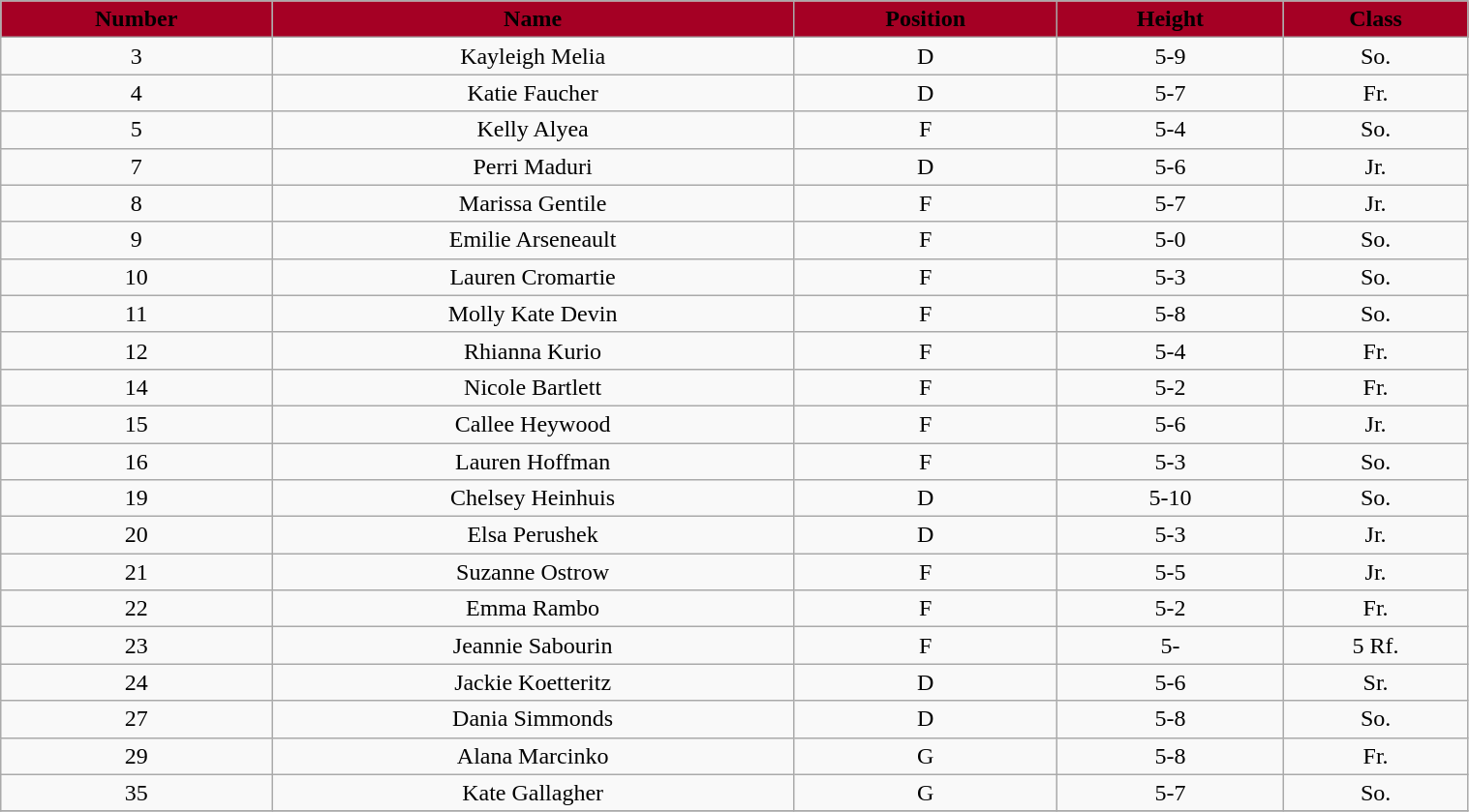<table class="wikitable" width="80%">
<tr align="center"  style="background:#A50024;color:black;">
<td><strong>Number</strong></td>
<td><strong>Name</strong></td>
<td><strong>Position</strong></td>
<td><strong>Height</strong></td>
<td><strong>Class</strong></td>
</tr>
<tr align="center" bgcolor="">
<td>3</td>
<td>Kayleigh Melia</td>
<td>D</td>
<td>5-9</td>
<td>So.</td>
</tr>
<tr align="center" bgcolor="">
<td>4</td>
<td>Katie Faucher</td>
<td>D</td>
<td>5-7</td>
<td>Fr.</td>
</tr>
<tr align="center" bgcolor="">
<td>5</td>
<td>Kelly Alyea</td>
<td>F</td>
<td>5-4</td>
<td>So.</td>
</tr>
<tr align="center" bgcolor="">
<td>7</td>
<td>Perri Maduri</td>
<td>D</td>
<td>5-6</td>
<td>Jr.</td>
</tr>
<tr align="center" bgcolor="">
<td>8</td>
<td>Marissa Gentile</td>
<td>F</td>
<td>5-7</td>
<td>Jr.</td>
</tr>
<tr align="center" bgcolor="">
<td>9</td>
<td>Emilie Arseneault</td>
<td>F</td>
<td>5-0</td>
<td>So.</td>
</tr>
<tr align="center" bgcolor="">
<td>10</td>
<td>Lauren Cromartie</td>
<td>F</td>
<td>5-3</td>
<td>So.</td>
</tr>
<tr align="center" bgcolor="">
<td>11</td>
<td>Molly Kate Devin</td>
<td>F</td>
<td>5-8</td>
<td>So.</td>
</tr>
<tr align="center" bgcolor="">
<td>12</td>
<td>Rhianna Kurio</td>
<td>F</td>
<td>5-4</td>
<td>Fr.</td>
</tr>
<tr align="center" bgcolor="">
<td>14</td>
<td>Nicole Bartlett</td>
<td>F</td>
<td>5-2</td>
<td>Fr.</td>
</tr>
<tr align="center" bgcolor="">
<td>15</td>
<td>Callee Heywood</td>
<td>F</td>
<td>5-6</td>
<td>Jr.</td>
</tr>
<tr align="center" bgcolor="">
<td>16</td>
<td>Lauren Hoffman</td>
<td>F</td>
<td>5-3</td>
<td>So.</td>
</tr>
<tr align="center" bgcolor="">
<td>19</td>
<td>Chelsey Heinhuis</td>
<td>D</td>
<td>5-10</td>
<td>So.</td>
</tr>
<tr align="center" bgcolor="">
<td>20</td>
<td>Elsa Perushek</td>
<td>D</td>
<td>5-3</td>
<td>Jr.</td>
</tr>
<tr align="center" bgcolor="">
<td>21</td>
<td>Suzanne Ostrow</td>
<td>F</td>
<td>5-5</td>
<td>Jr.</td>
</tr>
<tr align="center" bgcolor="">
<td>22</td>
<td>Emma Rambo</td>
<td>F</td>
<td>5-2</td>
<td>Fr.</td>
</tr>
<tr align="center" bgcolor="">
<td>23</td>
<td>Jeannie Sabourin</td>
<td>F</td>
<td>5-</td>
<td>5	Rf.</td>
</tr>
<tr align="center" bgcolor="">
<td>24</td>
<td>Jackie Koetteritz</td>
<td>D</td>
<td>5-6</td>
<td>Sr.</td>
</tr>
<tr align="center" bgcolor="">
<td>27</td>
<td>Dania Simmonds</td>
<td>D</td>
<td>5-8</td>
<td>So.</td>
</tr>
<tr align="center" bgcolor="">
<td>29</td>
<td>Alana Marcinko</td>
<td>G</td>
<td>5-8</td>
<td>Fr.</td>
</tr>
<tr align="center" bgcolor="">
<td>35</td>
<td>Kate Gallagher</td>
<td>G</td>
<td>5-7</td>
<td>So.</td>
</tr>
<tr align="center" bgcolor="">
</tr>
</table>
